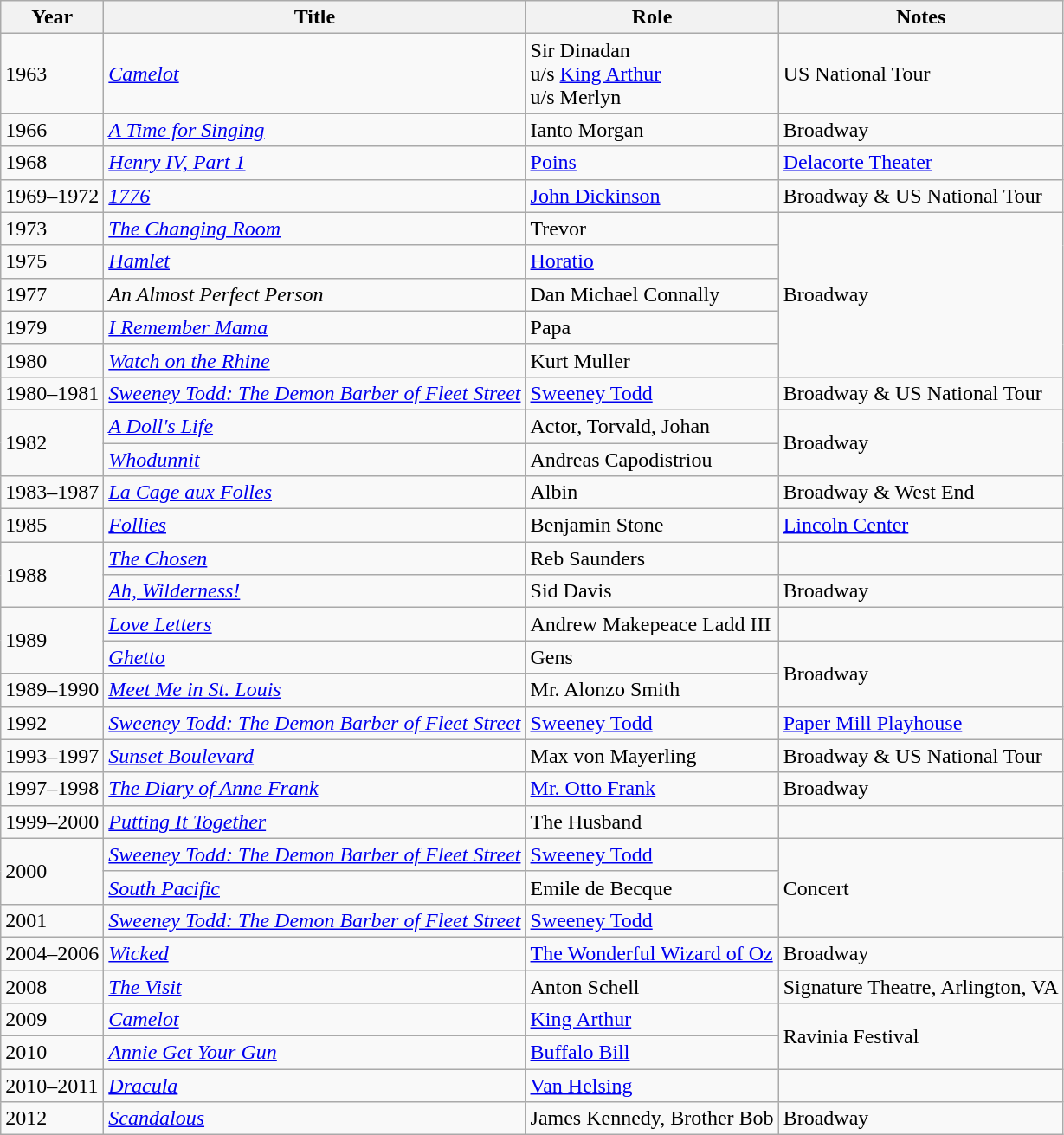<table class="wikitable sortable">
<tr>
<th>Year</th>
<th>Title</th>
<th>Role</th>
<th>Notes</th>
</tr>
<tr>
<td>1963</td>
<td><a href='#'><em>Camelot</em></a></td>
<td>Sir Dinadan<br>u/s <a href='#'>King Arthur</a><br>u/s Merlyn</td>
<td>US National Tour</td>
</tr>
<tr>
<td>1966</td>
<td><em><a href='#'>A Time for Singing</a></em></td>
<td>Ianto Morgan</td>
<td>Broadway</td>
</tr>
<tr>
<td>1968</td>
<td><em><a href='#'>Henry IV, Part 1</a></em></td>
<td><a href='#'>Poins</a></td>
<td><a href='#'>Delacorte Theater</a></td>
</tr>
<tr>
<td>1969–1972</td>
<td><em><a href='#'>1776</a></em></td>
<td><a href='#'>John Dickinson</a></td>
<td>Broadway & US National Tour</td>
</tr>
<tr>
<td>1973</td>
<td><em><a href='#'>The Changing Room</a></em></td>
<td>Trevor</td>
<td rowspan=5>Broadway</td>
</tr>
<tr>
<td>1975</td>
<td><em><a href='#'>Hamlet</a></em></td>
<td><a href='#'>Horatio</a></td>
</tr>
<tr>
<td>1977</td>
<td><em>An Almost Perfect Person</em></td>
<td>Dan Michael Connally</td>
</tr>
<tr>
<td>1979</td>
<td><em><a href='#'>I Remember Mama</a></em></td>
<td>Papa</td>
</tr>
<tr>
<td>1980</td>
<td><a href='#'><em>Watch on the Rhine</em></a></td>
<td>Kurt Muller</td>
</tr>
<tr>
<td>1980–1981</td>
<td><em><a href='#'>Sweeney Todd: The Demon Barber of Fleet Street</a></em></td>
<td><a href='#'>Sweeney Todd</a></td>
<td>Broadway & US National Tour</td>
</tr>
<tr>
<td rowspan="2">1982</td>
<td><em><a href='#'>A Doll's Life</a></em></td>
<td>Actor, Torvald, Johan</td>
<td rowspan="2">Broadway</td>
</tr>
<tr>
<td><a href='#'><em>Whodunnit</em></a></td>
<td>Andreas Capodistriou</td>
</tr>
<tr>
<td>1983–1987</td>
<td><em><a href='#'>La Cage aux Folles</a></em></td>
<td>Albin</td>
<td>Broadway & West End</td>
</tr>
<tr>
<td>1985</td>
<td><em><a href='#'>Follies</a></em></td>
<td>Benjamin Stone</td>
<td><a href='#'>Lincoln Center</a></td>
</tr>
<tr>
<td rowspan="2">1988</td>
<td><a href='#'><em>The Chosen</em></a></td>
<td>Reb Saunders</td>
<td></td>
</tr>
<tr>
<td><em><a href='#'>Ah, Wilderness!</a></em></td>
<td>Sid Davis</td>
<td>Broadway</td>
</tr>
<tr>
<td rowspan="2">1989</td>
<td><a href='#'><em>Love Letters</em></a></td>
<td>Andrew Makepeace Ladd III</td>
<td></td>
</tr>
<tr>
<td><em><a href='#'>Ghetto</a></em></td>
<td>Gens</td>
<td rowspan=2>Broadway</td>
</tr>
<tr>
<td>1989–1990</td>
<td><em><a href='#'>Meet Me in St. Louis</a></em></td>
<td>Mr. Alonzo Smith</td>
</tr>
<tr>
<td>1992</td>
<td><em><a href='#'>Sweeney Todd: The Demon Barber of Fleet Street</a></em></td>
<td><a href='#'>Sweeney Todd</a></td>
<td><a href='#'>Paper Mill Playhouse</a></td>
</tr>
<tr>
<td>1993–1997</td>
<td><em><a href='#'>Sunset Boulevard</a></em></td>
<td>Max von Mayerling</td>
<td>Broadway & US National Tour</td>
</tr>
<tr>
<td>1997–1998</td>
<td><em><a href='#'>The Diary of Anne Frank</a></em></td>
<td><a href='#'>Mr. Otto Frank</a></td>
<td>Broadway</td>
</tr>
<tr>
<td>1999–2000</td>
<td><em><a href='#'>Putting It Together</a></em></td>
<td>The Husband</td>
<td></td>
</tr>
<tr>
<td rowspan=2>2000</td>
<td><em><a href='#'>Sweeney Todd: The Demon Barber of Fleet Street</a></em></td>
<td><a href='#'>Sweeney Todd</a></td>
<td rowspan=3>Concert</td>
</tr>
<tr>
<td><a href='#'><em>South Pacific</em></a></td>
<td>Emile de Becque</td>
</tr>
<tr>
<td>2001</td>
<td><em><a href='#'>Sweeney Todd: The Demon Barber of Fleet Street</a></em></td>
<td><a href='#'>Sweeney Todd</a></td>
</tr>
<tr>
<td>2004–2006</td>
<td><em><a href='#'>Wicked</a></em></td>
<td><a href='#'>The Wonderful Wizard of Oz</a></td>
<td>Broadway</td>
</tr>
<tr>
<td>2008</td>
<td><em><a href='#'>The Visit</a></em></td>
<td>Anton Schell</td>
<td>Signature Theatre, Arlington, VA</td>
</tr>
<tr>
<td>2009</td>
<td><em><a href='#'>Camelot</a></em></td>
<td><a href='#'>King Arthur</a></td>
<td rowspan="2">Ravinia Festival</td>
</tr>
<tr>
<td>2010</td>
<td><em><a href='#'>Annie Get Your Gun</a></em></td>
<td><a href='#'>Buffalo Bill</a></td>
</tr>
<tr>
<td>2010–2011</td>
<td><em><a href='#'>Dracula</a></em></td>
<td><a href='#'>Van Helsing</a></td>
<td></td>
</tr>
<tr>
<td>2012</td>
<td><em><a href='#'>Scandalous</a></em></td>
<td>James Kennedy, Brother Bob</td>
<td>Broadway</td>
</tr>
</table>
